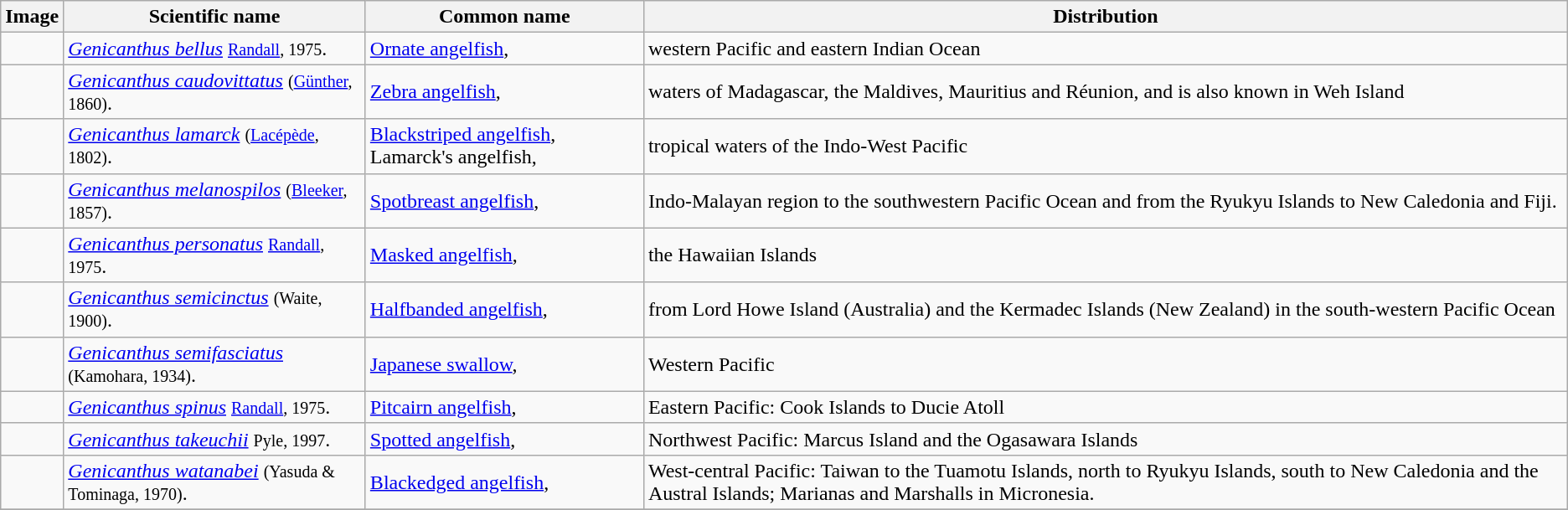<table class="wikitable">
<tr>
<th>Image</th>
<th>Scientific name</th>
<th>Common name</th>
<th>Distribution</th>
</tr>
<tr>
<td></td>
<td><em><a href='#'>Genicanthus bellus</a></em> <small><a href='#'>Randall</a>, 1975</small>.</td>
<td><a href='#'>Ornate angelfish</a>,</td>
<td>western Pacific and eastern Indian Ocean</td>
</tr>
<tr>
<td></td>
<td><em><a href='#'>Genicanthus caudovittatus</a></em> <small>(<a href='#'>Günther</a>, 1860)</small>.</td>
<td><a href='#'>Zebra angelfish</a>,</td>
<td>waters of Madagascar, the Maldives, Mauritius and Réunion, and is also known in Weh Island</td>
</tr>
<tr>
<td></td>
<td><em><a href='#'>Genicanthus lamarck</a></em> <small>(<a href='#'>Lacépède</a>, 1802)</small>.</td>
<td><a href='#'>Blackstriped angelfish</a>, Lamarck's angelfish,</td>
<td>tropical waters of the Indo-West Pacific</td>
</tr>
<tr>
<td></td>
<td><em><a href='#'>Genicanthus melanospilos</a></em> <small>(<a href='#'>Bleeker</a>, 1857)</small>.</td>
<td><a href='#'>Spotbreast angelfish</a>,</td>
<td>Indo-Malayan region to the southwestern Pacific Ocean and from the Ryukyu Islands to New Caledonia and Fiji.</td>
</tr>
<tr>
<td></td>
<td><em><a href='#'>Genicanthus personatus</a></em> <small><a href='#'>Randall</a>, 1975</small>.</td>
<td><a href='#'>Masked angelfish</a>,</td>
<td>the Hawaiian Islands</td>
</tr>
<tr>
<td></td>
<td><em><a href='#'>Genicanthus semicinctus</a></em> <small>(Waite, 1900)</small>.</td>
<td><a href='#'>Halfbanded angelfish</a>,</td>
<td>from Lord Howe Island (Australia) and the Kermadec Islands (New Zealand) in the south-western Pacific Ocean</td>
</tr>
<tr>
<td></td>
<td><em><a href='#'>Genicanthus semifasciatus</a></em> <small>(Kamohara, 1934)</small>.</td>
<td><a href='#'>Japanese swallow</a>,</td>
<td>Western Pacific</td>
</tr>
<tr>
<td></td>
<td><em><a href='#'>Genicanthus spinus</a></em> <small><a href='#'>Randall</a>, 1975</small>.</td>
<td><a href='#'>Pitcairn angelfish</a>,</td>
<td>Eastern Pacific: Cook Islands to Ducie Atoll</td>
</tr>
<tr>
<td></td>
<td><em><a href='#'>Genicanthus takeuchii</a></em> <small>Pyle, 1997</small>.</td>
<td><a href='#'>Spotted angelfish</a>,</td>
<td>Northwest Pacific: Marcus Island and the Ogasawara Islands</td>
</tr>
<tr>
<td></td>
<td><em><a href='#'>Genicanthus watanabei</a></em> <small>(Yasuda & Tominaga, 1970)</small>.</td>
<td><a href='#'>Blackedged angelfish</a>,</td>
<td>West-central Pacific: Taiwan to the Tuamotu Islands, north to Ryukyu Islands, south to New Caledonia and the Austral Islands; Marianas and Marshalls in Micronesia.</td>
</tr>
<tr>
</tr>
</table>
